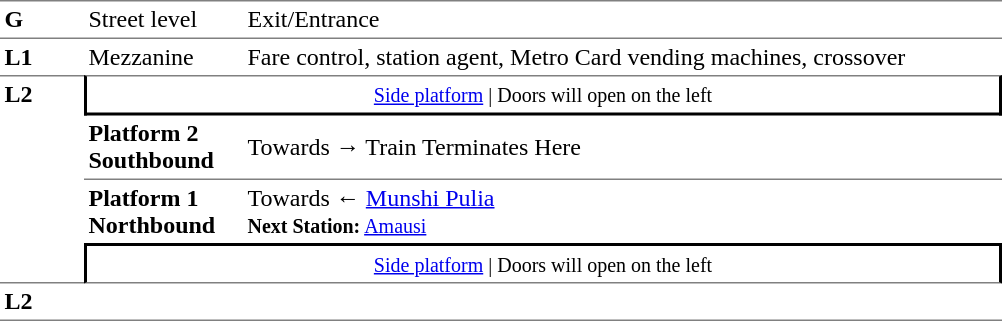<table table border=0 cellspacing=0 cellpadding=3>
<tr>
<td style="border-bottom:solid 1px gray;border-top:solid 1px gray;" width=50 valign=top><strong>G</strong></td>
<td style="border-top:solid 1px gray;border-bottom:solid 1px gray;" width=100 valign=top>Street level</td>
<td style="border-top:solid 1px gray;border-bottom:solid 1px gray;" width=500 valign=top>Exit/Entrance</td>
</tr>
<tr>
<td valign=top><strong>L1</strong></td>
<td valign=top>Mezzanine</td>
<td valign=top>Fare control, station agent, Metro Card vending machines, crossover<br></td>
</tr>
<tr>
<td style="border-top:solid 1px gray;border-bottom:solid 1px gray;" width=50 rowspan=4 valign=top><strong>L2</strong></td>
<td style="border-top:solid 1px gray;border-right:solid 2px black;border-left:solid 2px black;border-bottom:solid 2px black;text-align:center;" colspan=2><small><a href='#'>Side platform</a> | Doors will open on the left </small></td>
</tr>
<tr>
<td style="border-bottom:solid 1px gray;" width=100><span><strong>Platform 2</strong><br><strong>Southbound</strong></span></td>
<td style="border-bottom:solid 1px gray;" width=500>Towards → Train Terminates Here</td>
</tr>
<tr>
<td><span><strong>Platform 1</strong><br><strong>Northbound</strong></span></td>
<td><span></span>Towards ← <a href='#'>Munshi Pulia</a><br><small><strong>Next Station:</strong> <a href='#'>Amausi</a></small></td>
</tr>
<tr>
<td style="border-top:solid 2px black;border-right:solid 2px black;border-left:solid 2px black;border-bottom:solid 1px gray;text-align:center;" colspan=2><small><a href='#'>Side platform</a> | Doors will open on the left </small></td>
</tr>
<tr>
<td style="border-bottom:solid 1px gray;" width=50 rowspan=2 valign=top><strong>L2</strong></td>
<td style="border-bottom:solid 1px gray;" width=100></td>
<td style="border-bottom:solid 1px gray;" width=500></td>
</tr>
<tr>
</tr>
</table>
